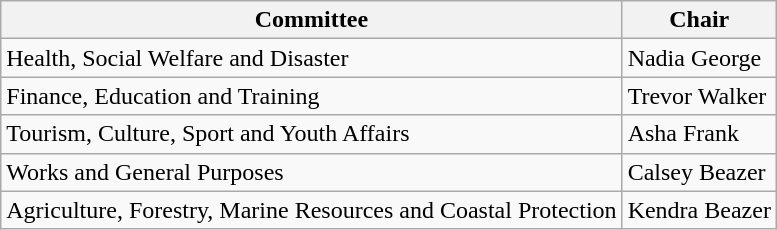<table class="wikitable">
<tr>
<th>Committee</th>
<th>Chair</th>
</tr>
<tr>
<td>Health, Social Welfare and Disaster</td>
<td>Nadia George</td>
</tr>
<tr>
<td>Finance, Education and Training</td>
<td>Trevor Walker</td>
</tr>
<tr>
<td>Tourism, Culture, Sport and Youth Affairs</td>
<td>Asha Frank</td>
</tr>
<tr>
<td>Works and General Purposes</td>
<td>Calsey Beazer</td>
</tr>
<tr>
<td>Agriculture, Forestry, Marine Resources and Coastal Protection</td>
<td>Kendra Beazer</td>
</tr>
</table>
